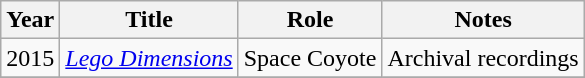<table class="wikitable plainrwheaders">
<tr>
<th>Year</th>
<th>Title</th>
<th>Role</th>
<th>Notes</th>
</tr>
<tr>
<td>2015</td>
<td><em><a href='#'>Lego Dimensions</a></em></td>
<td>Space Coyote</td>
<td>Archival recordings</td>
</tr>
<tr>
</tr>
</table>
